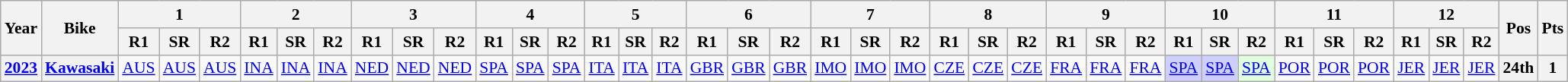<table class="wikitable" style="text-align:center; font-size:90%">
<tr>
<th valign="middle" rowspan=2>Year</th>
<th valign="middle" rowspan=2>Bike</th>
<th colspan=3>1</th>
<th colspan=3>2</th>
<th colspan=3>3</th>
<th colspan=3>4</th>
<th colspan=3>5</th>
<th colspan=3>6</th>
<th colspan=3>7</th>
<th colspan=3>8</th>
<th colspan=3>9</th>
<th colspan=3>10</th>
<th colspan=3>11</th>
<th colspan=3>12</th>
<th rowspan=2>Pos</th>
<th rowspan=2>Pts</th>
</tr>
<tr>
<th>R1</th>
<th>SR</th>
<th>R2</th>
<th>R1</th>
<th>SR</th>
<th>R2</th>
<th>R1</th>
<th>SR</th>
<th>R2</th>
<th>R1</th>
<th>SR</th>
<th>R2</th>
<th>R1</th>
<th>SR</th>
<th>R2</th>
<th>R1</th>
<th>SR</th>
<th>R2</th>
<th>R1</th>
<th>SR</th>
<th>R2</th>
<th>R1</th>
<th>SR</th>
<th>R2</th>
<th>R1</th>
<th>SR</th>
<th>R2</th>
<th>R1</th>
<th>SR</th>
<th>R2</th>
<th>R1</th>
<th>SR</th>
<th>R2</th>
<th>R1</th>
<th>SR</th>
<th>R2</th>
</tr>
<tr>
<th><a href='#'>2023</a></th>
<th><a href='#'>Kawasaki</a></th>
<td style="background:#;"><a href='#'>AUS</a><br></td>
<td style="background:#;"><a href='#'>AUS</a><br></td>
<td style="background:#;"><a href='#'>AUS</a><br></td>
<td style="background:#;"><a href='#'>INA</a><br></td>
<td style="background:#;"><a href='#'>INA</a><br></td>
<td style="background:#;"><a href='#'>INA</a><br></td>
<td style="background:#;"><a href='#'>NED</a><br></td>
<td style="background:#;"><a href='#'>NED</a><br></td>
<td style="background:#;"><a href='#'>NED</a><br></td>
<td style="background:#;"><a href='#'>SPA</a><br></td>
<td style="background:#;"><a href='#'>SPA</a><br></td>
<td style="background:#;"><a href='#'>SPA</a><br></td>
<td style="background:#;"><a href='#'>ITA</a><br></td>
<td style="background:#;"><a href='#'>ITA</a><br></td>
<td style="background:#;"><a href='#'>ITA</a><br></td>
<td style="background:#;"><a href='#'>GBR</a><br></td>
<td style="background:#;"><a href='#'>GBR</a><br></td>
<td style="background:#;"><a href='#'>GBR</a><br></td>
<td style="background:#;"><a href='#'>IMO</a><br></td>
<td style="background:#;"><a href='#'>IMO</a><br></td>
<td style="background:#;"><a href='#'>IMO</a><br></td>
<td style="background:#;"><a href='#'>CZE</a><br></td>
<td style="background:#;"><a href='#'>CZE</a><br></td>
<td style="background:#;"><a href='#'>CZE</a><br></td>
<td style="background:#;"><a href='#'>FRA</a><br></td>
<td style="background:#;"><a href='#'>FRA</a><br></td>
<td style="background:#;"><a href='#'>FRA</a><br></td>
<td style="background:#cfcfff;"><a href='#'>SPA</a><br></td>
<td style="background:#cfcfff;"><a href='#'>SPA</a><br></td>
<td style="background:#dfffdf;"><a href='#'>SPA</a><br></td>
<td style="background:#;"><a href='#'>POR</a><br></td>
<td style="background:#;"><a href='#'>POR</a><br></td>
<td style="background:#;"><a href='#'>POR</a><br></td>
<td style="background:#;"><a href='#'>JER</a><br></td>
<td style="background:#;"><a href='#'>JER</a><br></td>
<td style="background:#;"><a href='#'>JER</a><br></td>
<th>24th</th>
<th>1</th>
</tr>
</table>
